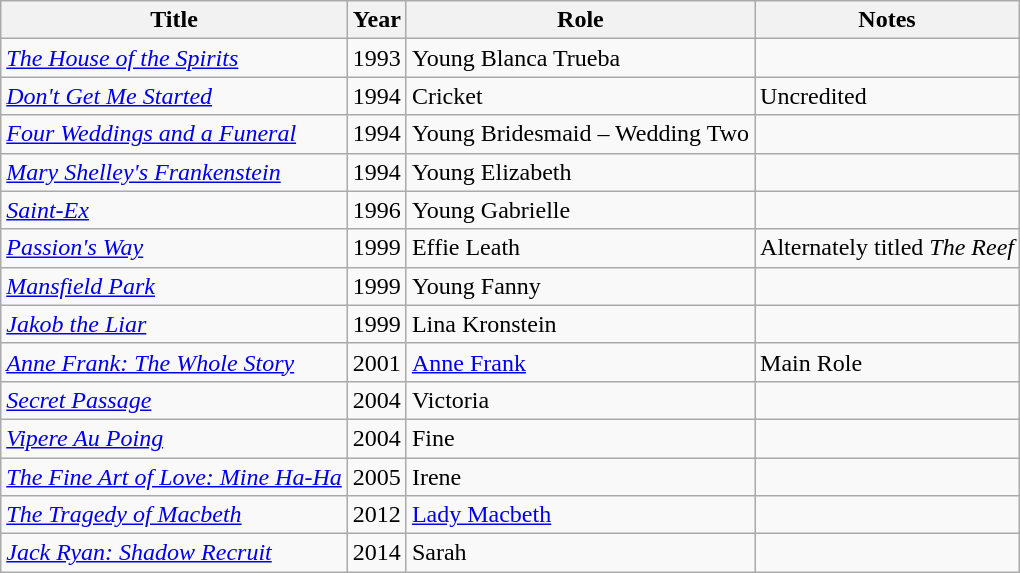<table class=wikitable>
<tr>
<th>Title</th>
<th>Year</th>
<th>Role</th>
<th>Notes</th>
</tr>
<tr>
<td><em><a href='#'>The House of the Spirits</a></em></td>
<td>1993</td>
<td>Young Blanca Trueba</td>
<td></td>
</tr>
<tr>
<td><em><a href='#'>Don't Get Me Started</a></em></td>
<td>1994</td>
<td>Cricket</td>
<td>Uncredited</td>
</tr>
<tr>
<td><em><a href='#'>Four Weddings and a Funeral</a></em></td>
<td>1994</td>
<td>Young Bridesmaid – Wedding Two</td>
<td></td>
</tr>
<tr>
<td><em><a href='#'>Mary Shelley's Frankenstein</a></em></td>
<td>1994</td>
<td>Young Elizabeth</td>
<td></td>
</tr>
<tr>
<td><em><a href='#'>Saint-Ex</a></em></td>
<td>1996</td>
<td>Young Gabrielle</td>
<td></td>
</tr>
<tr>
<td><em><a href='#'>Passion's Way</a></em></td>
<td>1999</td>
<td>Effie Leath</td>
<td>Alternately titled <em>The Reef</em></td>
</tr>
<tr>
<td><em><a href='#'>Mansfield Park</a></em></td>
<td>1999</td>
<td>Young Fanny</td>
<td></td>
</tr>
<tr>
<td><em><a href='#'>Jakob the Liar</a></em></td>
<td>1999</td>
<td>Lina Kronstein</td>
<td></td>
</tr>
<tr>
<td><em><a href='#'>Anne Frank: The Whole Story</a></em></td>
<td>2001</td>
<td><a href='#'>Anne Frank</a></td>
<td>Main Role</td>
</tr>
<tr>
<td><em><a href='#'>Secret Passage</a></em></td>
<td>2004</td>
<td>Victoria</td>
<td></td>
</tr>
<tr>
<td><em><a href='#'>Vipere Au Poing</a></em></td>
<td>2004</td>
<td>Fine</td>
<td></td>
</tr>
<tr>
<td><em><a href='#'>The Fine Art of Love: Mine Ha-Ha</a></em></td>
<td>2005</td>
<td>Irene</td>
<td></td>
</tr>
<tr>
<td><em><a href='#'>The Tragedy of Macbeth</a></em></td>
<td>2012</td>
<td><a href='#'>Lady Macbeth</a></td>
<td></td>
</tr>
<tr>
<td><em><a href='#'>Jack Ryan: Shadow Recruit</a></em></td>
<td>2014</td>
<td>Sarah</td>
<td></td>
</tr>
</table>
